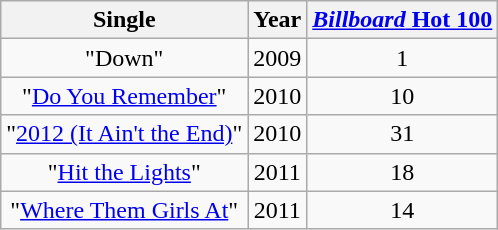<table class="wikitable" style="text-align:center;">
<tr>
<th>Single</th>
<th>Year</th>
<th><a href='#'><em>Billboard</em> Hot 100</a></th>
</tr>
<tr>
<td>"Down"</td>
<td>2009</td>
<td>1</td>
</tr>
<tr>
<td>"<a href='#'>Do You Remember</a>"</td>
<td>2010</td>
<td>10</td>
</tr>
<tr>
<td>"<a href='#'>2012 (It Ain't the End)</a>"</td>
<td>2010</td>
<td>31</td>
</tr>
<tr>
<td>"<a href='#'>Hit the Lights</a>"</td>
<td>2011</td>
<td>18</td>
</tr>
<tr>
<td>"<a href='#'>Where Them Girls At</a>"</td>
<td>2011</td>
<td>14</td>
</tr>
</table>
